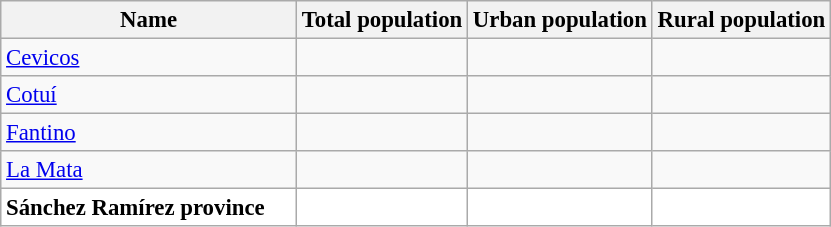<table class="wikitable sortable" style="text-align:right; font-size:95%;">
<tr>
<th width="190px">Name</th>
<th>Total population</th>
<th>Urban population</th>
<th>Rural population</th>
</tr>
<tr>
<td align="left"><a href='#'>Cevicos</a></td>
<td></td>
<td></td>
<td></td>
</tr>
<tr>
<td align="left"><a href='#'>Cotuí</a></td>
<td></td>
<td></td>
<td></td>
</tr>
<tr>
<td align="left"><a href='#'>Fantino</a></td>
<td></td>
<td></td>
<td></td>
</tr>
<tr>
<td align="left"><a href='#'>La Mata</a></td>
<td></td>
<td></td>
<td></td>
</tr>
<tr style="background:white">
<td align="left"><strong>Sánchez Ramírez province</strong></td>
<td></td>
<td></td>
<td></td>
</tr>
</table>
